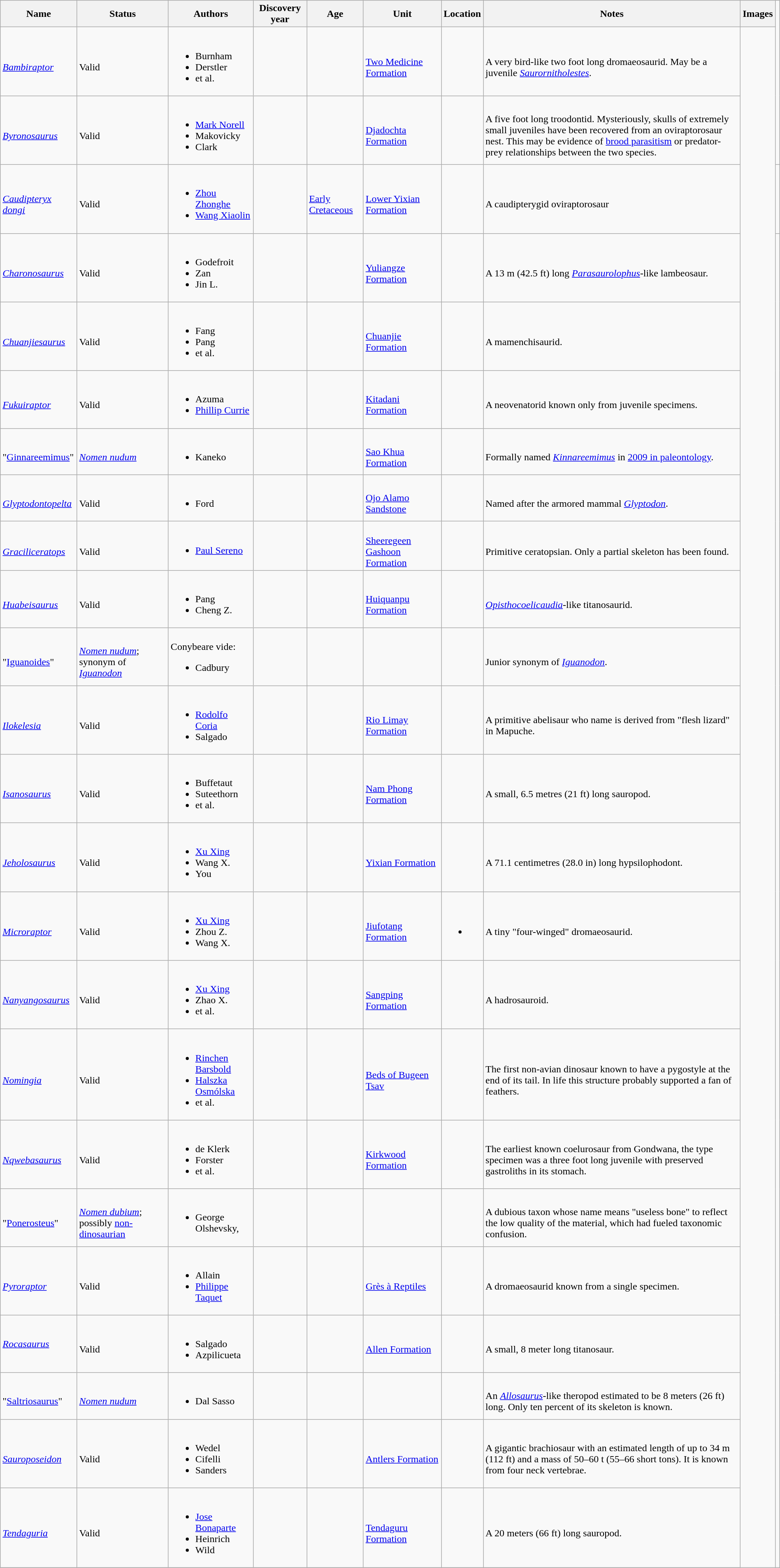<table class="wikitable sortable" align="center" width="100%">
<tr>
<th>Name</th>
<th>Status</th>
<th>Authors</th>
<th>Discovery year</th>
<th>Age</th>
<th>Unit</th>
<th>Location</th>
<th width="33%" class="unsortable">Notes</th>
<th class="unsortable">Images</th>
</tr>
<tr>
<td><br><em><a href='#'>Bambiraptor</a></em></td>
<td><br>Valid</td>
<td style="border-right:0px" valign="top"><br><ul><li>Burnham</li><li>Derstler</li><li>et al.</li></ul></td>
<td></td>
<td></td>
<td><br><a href='#'>Two Medicine Formation</a></td>
<td><br></td>
<td><br>A very bird-like two foot long dromaeosaurid. May be a juvenile <em><a href='#'>Saurornitholestes</a></em>.</td>
<td rowspan="99"><br>





</td>
</tr>
<tr>
<td><br><em><a href='#'>Byronosaurus</a></em></td>
<td><br>Valid</td>
<td style="border-right:0px" valign="top"><br><ul><li><a href='#'>Mark Norell</a></li><li>Makovicky</li><li>Clark</li></ul></td>
<td></td>
<td></td>
<td><br><a href='#'>Djadochta Formation</a></td>
<td><br></td>
<td><br>A five foot long troodontid. Mysteriously, skulls of extremely small juveniles have been recovered from an oviraptorosaur nest. This may be evidence of <a href='#'>brood parasitism</a> or predator-prey relationships between the two species.</td>
</tr>
<tr>
<td><br><em><a href='#'>Caudipteryx dongi</a></em> </td>
<td><br>Valid</td>
<td><br><ul><li><a href='#'>Zhou Zhonghe</a></li><li><a href='#'>Wang Xiaolin</a></li></ul></td>
<td></td>
<td><br><a href='#'>Early Cretaceous</a></td>
<td><br><a href='#'>Lower Yixian Formation</a></td>
<td><br></td>
<td><br>A caudipterygid oviraptorosaur</td>
<td></td>
</tr>
<tr>
<td><br><em><a href='#'>Charonosaurus</a></em></td>
<td><br>Valid</td>
<td style="border-right:0px" valign="top"><br><ul><li>Godefroit</li><li>Zan</li><li>Jin L.</li></ul></td>
<td></td>
<td></td>
<td><br><a href='#'>Yuliangze Formation</a></td>
<td><br></td>
<td><br>A 13 m (42.5 ft) long <em><a href='#'>Parasaurolophus</a></em>-like lambeosaur.</td>
</tr>
<tr>
<td><br><em><a href='#'>Chuanjiesaurus</a></em></td>
<td><br>Valid</td>
<td style="border-right:0px" valign="top"><br><ul><li>Fang</li><li>Pang</li><li>et al.</li></ul></td>
<td></td>
<td></td>
<td><br><a href='#'>Chuanjie Formation</a></td>
<td><br></td>
<td><br>A mamenchisaurid.</td>
</tr>
<tr>
<td><br><em><a href='#'>Fukuiraptor</a></em></td>
<td><br>Valid</td>
<td style="border-right:0px" valign="top"><br><ul><li>Azuma</li><li><a href='#'>Phillip Currie</a></li></ul></td>
<td></td>
<td></td>
<td><br><a href='#'>Kitadani Formation</a></td>
<td><br></td>
<td><br>A neovenatorid known only from juvenile specimens.</td>
</tr>
<tr>
<td><br>"<a href='#'>Ginnareemimus</a>"</td>
<td><br><em><a href='#'>Nomen nudum</a></em></td>
<td style="border-right:0px" valign="top"><br><ul><li>Kaneko</li></ul></td>
<td></td>
<td></td>
<td><br><a href='#'>Sao Khua Formation</a></td>
<td><br></td>
<td><br>Formally named <em><a href='#'>Kinnareemimus</a></em> in <a href='#'>2009 in paleontology</a>.</td>
</tr>
<tr>
<td><br><em><a href='#'>Glyptodontopelta</a></em></td>
<td><br>Valid</td>
<td style="border-right:0px" valign="top"><br><ul><li>Ford</li></ul></td>
<td></td>
<td></td>
<td><br><a href='#'>Ojo Alamo Sandstone</a></td>
<td><br></td>
<td><br>Named after the armored mammal <em><a href='#'>Glyptodon</a></em>.</td>
</tr>
<tr>
<td><br><em><a href='#'>Graciliceratops</a></em></td>
<td><br>Valid</td>
<td style="border-right:0px" valign="top"><br><ul><li><a href='#'>Paul Sereno</a></li></ul></td>
<td></td>
<td></td>
<td><br><a href='#'>Sheeregeen Gashoon Formation</a></td>
<td><br></td>
<td><br>Primitive ceratopsian. Only a partial skeleton has been found.</td>
</tr>
<tr>
<td><br><em><a href='#'>Huabeisaurus</a></em></td>
<td><br>Valid</td>
<td style="border-right:0px" valign="top"><br><ul><li>Pang</li><li>Cheng Z.</li></ul></td>
<td></td>
<td></td>
<td><br><a href='#'>Huiquanpu Formation</a></td>
<td><br></td>
<td><br><em><a href='#'>Opisthocoelicaudia</a></em>-like titanosaurid.</td>
</tr>
<tr>
<td><br>"<a href='#'>Iguanoides</a>"</td>
<td><br><em><a href='#'>Nomen nudum</a></em>; synonym of <em><a href='#'>Iguanodon</a></em></td>
<td style="border-right:0px" valign="top"><br>Conybeare vide:<ul><li>Cadbury</li></ul></td>
<td></td>
<td></td>
<td></td>
<td></td>
<td><br>Junior synonym of <em><a href='#'>Iguanodon</a></em>.</td>
</tr>
<tr>
<td><br><em><a href='#'>Ilokelesia</a></em></td>
<td><br>Valid</td>
<td style="border-right:0px" valign="top"><br><ul><li><a href='#'>Rodolfo Coria</a></li><li>Salgado</li></ul></td>
<td></td>
<td></td>
<td><br><a href='#'>Rio Limay Formation</a></td>
<td><br></td>
<td><br>A primitive abelisaur who name is derived from "flesh lizard" in Mapuche.</td>
</tr>
<tr>
<td><br><em><a href='#'>Isanosaurus</a></em></td>
<td><br>Valid</td>
<td style="border-right:0px" valign="top"><br><ul><li>Buffetaut</li><li>Suteethorn</li><li>et al.</li></ul></td>
<td></td>
<td></td>
<td><br><a href='#'>Nam Phong Formation</a></td>
<td><br></td>
<td><br>A small, 6.5 metres (21 ft) long sauropod.</td>
</tr>
<tr>
<td><br><em><a href='#'>Jeholosaurus</a></em></td>
<td><br>Valid</td>
<td style="border-right:0px" valign="top"><br><ul><li><a href='#'>Xu Xing</a></li><li>Wang X.</li><li>You</li></ul></td>
<td></td>
<td></td>
<td><br><a href='#'>Yixian Formation</a></td>
<td><br></td>
<td><br>A 71.1 centimetres (28.0 in) long hypsilophodont.</td>
</tr>
<tr>
<td><br><em><a href='#'>Microraptor</a></em></td>
<td><br>Valid</td>
<td style="border-right:0px" valign="top"><br><ul><li><a href='#'>Xu Xing</a></li><li>Zhou Z.</li><li>Wang X.</li></ul></td>
<td></td>
<td></td>
<td><br><a href='#'>Jiufotang Formation</a></td>
<td><br><ul><li></li></ul></td>
<td><br>A tiny "four-winged" dromaeosaurid.</td>
</tr>
<tr>
<td><br><em><a href='#'>Nanyangosaurus</a></em></td>
<td><br>Valid</td>
<td style="border-right:0px" valign="top"><br><ul><li><a href='#'>Xu Xing</a></li><li>Zhao X.</li><li>et al.</li></ul></td>
<td></td>
<td></td>
<td><br><a href='#'>Sangping Formation</a></td>
<td><br></td>
<td><br>A hadrosauroid.</td>
</tr>
<tr>
<td><br><em><a href='#'>Nomingia</a></em></td>
<td><br>Valid</td>
<td style="border-right:0px" valign="top"><br><ul><li><a href='#'>Rinchen Barsbold</a></li><li><a href='#'>Halszka Osmólska</a></li><li>et al.</li></ul></td>
<td></td>
<td></td>
<td><br><a href='#'>Beds of Bugeen Tsav</a></td>
<td><br></td>
<td><br>The first non-avian dinosaur known to have a pygostyle at the end of its tail. In life this structure probably supported a fan of feathers.</td>
</tr>
<tr>
<td><br><em><a href='#'>Nqwebasaurus</a></em></td>
<td><br>Valid</td>
<td style="border-right:0px" valign="top"><br><ul><li>de Klerk</li><li>Forster</li><li>et al.</li></ul></td>
<td></td>
<td></td>
<td><br><a href='#'>Kirkwood Formation</a></td>
<td><br></td>
<td><br>The earliest known coelurosaur from Gondwana, the type specimen was a three foot long juvenile with preserved gastroliths in its stomach.</td>
</tr>
<tr>
<td><br>"<a href='#'>Ponerosteus</a>"</td>
<td><br><em><a href='#'>Nomen dubium</a></em>; possibly <a href='#'>non-dinosaurian</a></td>
<td style="border-right:0px" valign="top"><br><ul><li>George Olshevsky,</li></ul></td>
<td></td>
<td></td>
<td></td>
<td></td>
<td><br>A dubious taxon whose name means "useless bone" to reflect the low quality of the material, which had fueled taxonomic confusion.</td>
</tr>
<tr>
<td><br><em><a href='#'>Pyroraptor</a></em></td>
<td><br>Valid</td>
<td style="border-right:0px" valign="top"><br><ul><li>Allain</li><li><a href='#'>Philippe Taquet</a></li></ul></td>
<td></td>
<td></td>
<td><br><a href='#'>Grès à Reptiles</a></td>
<td><br></td>
<td><br>A dromaeosaurid known from a single specimen.</td>
</tr>
<tr>
<td><em><a href='#'>Rocasaurus</a></em></td>
<td><br>Valid</td>
<td style="border-right:0px" valign="top"><br><ul><li>Salgado</li><li>Azpilicueta</li></ul></td>
<td></td>
<td></td>
<td><br><a href='#'>Allen Formation</a></td>
<td><br></td>
<td><br>A small, 8 meter long titanosaur.</td>
</tr>
<tr>
<td><br>"<a href='#'>Saltriosaurus</a>"</td>
<td><br><em><a href='#'>Nomen nudum</a></em></td>
<td style="border-right:0px" valign="top"><br><ul><li>Dal Sasso</li></ul></td>
<td></td>
<td></td>
<td></td>
<td></td>
<td><br>An <em><a href='#'>Allosaurus</a></em>-like theropod estimated to be 8 meters (26 ft) long. Only ten percent of its skeleton is known.</td>
</tr>
<tr>
<td><br><em><a href='#'>Sauroposeidon</a></em></td>
<td><br>Valid</td>
<td style="border-right:0px" valign="top"><br><ul><li>Wedel</li><li>Cifelli</li><li>Sanders</li></ul></td>
<td></td>
<td></td>
<td><br><a href='#'>Antlers Formation</a></td>
<td><br></td>
<td><br>A gigantic brachiosaur with an estimated length of up to 34 m (112 ft) and a mass of 50–60 t (55–66 short tons). It is known from four neck vertebrae.</td>
</tr>
<tr>
<td><br><em><a href='#'>Tendaguria</a></em></td>
<td><br>Valid</td>
<td style="border-right:0px" valign="top"><br><ul><li><a href='#'>Jose Bonaparte</a></li><li>Heinrich</li><li>Wild</li></ul></td>
<td></td>
<td></td>
<td><br><a href='#'>Tendaguru Formation</a></td>
<td><br></td>
<td><br>A 20 meters (66 ft) long sauropod.</td>
</tr>
<tr>
</tr>
</table>
